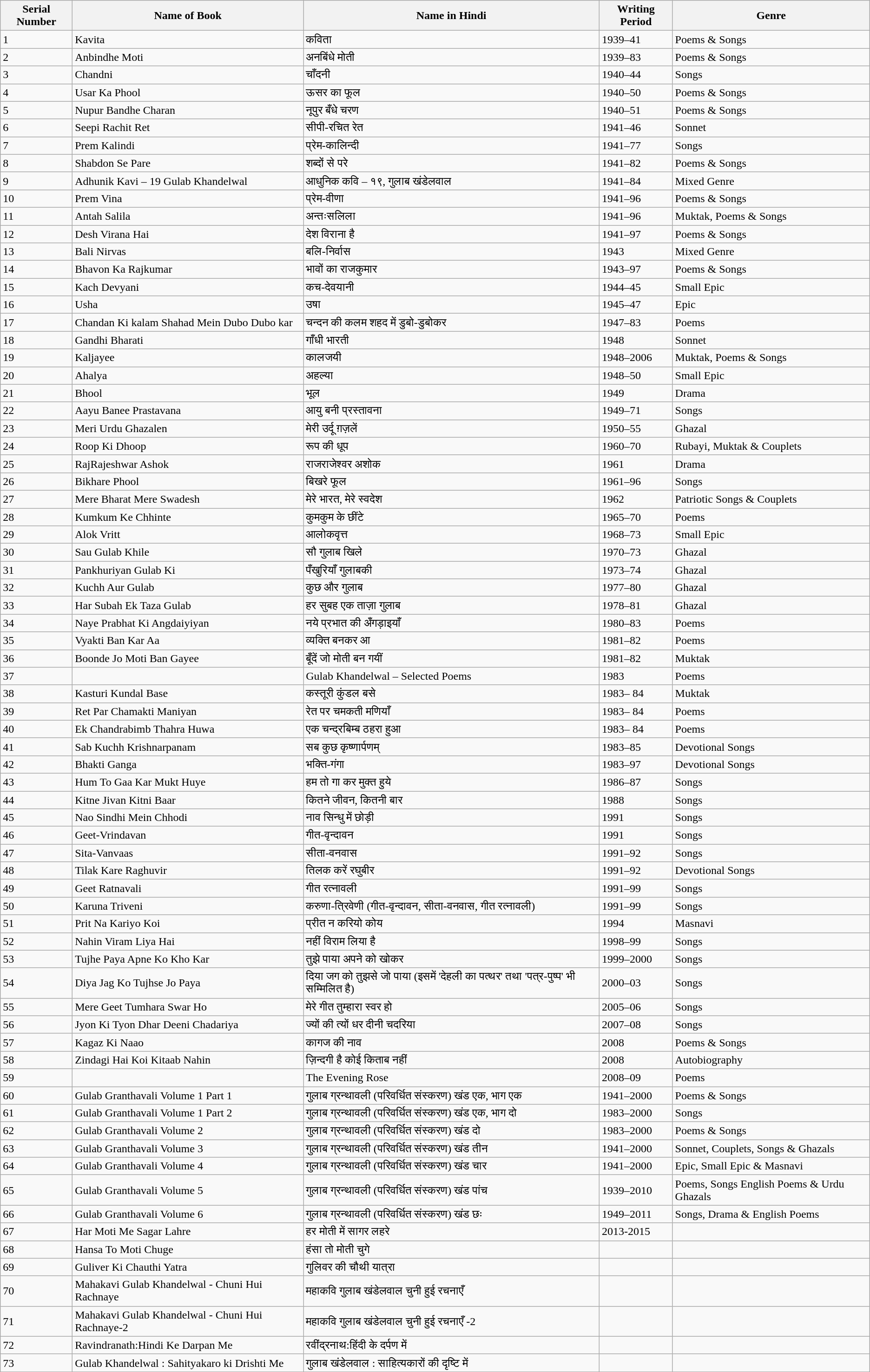<table class="wikitable sortable">
<tr>
<th>Serial Number</th>
<th>Name of Book</th>
<th>Name in Hindi</th>
<th>Writing Period</th>
<th>Genre</th>
</tr>
<tr>
<td>1</td>
<td>Kavita</td>
<td>कविता</td>
<td>1939–41</td>
<td>Poems & Songs</td>
</tr>
<tr>
<td>2</td>
<td>Anbindhe Moti</td>
<td>अनबिंधे मोती</td>
<td>1939–83</td>
<td>Poems & Songs</td>
</tr>
<tr>
<td>3</td>
<td>Chandni</td>
<td>चाँदनी</td>
<td>1940–44</td>
<td>Songs</td>
</tr>
<tr>
<td>4</td>
<td>Usar Ka Phool</td>
<td>ऊसर का फूल</td>
<td>1940–50</td>
<td>Poems & Songs</td>
</tr>
<tr>
<td>5</td>
<td>Nupur Bandhe Charan</td>
<td>नूपुर बँधे चरण</td>
<td>1940–51</td>
<td>Poems & Songs</td>
</tr>
<tr>
<td>6</td>
<td>Seepi Rachit Ret</td>
<td>सीपी-रचित रेत</td>
<td>1941–46</td>
<td>Sonnet</td>
</tr>
<tr>
<td>7</td>
<td>Prem Kalindi</td>
<td>प्रेम-कालिन्दी</td>
<td>1941–77</td>
<td>Songs</td>
</tr>
<tr>
<td>8</td>
<td>Shabdon Se Pare</td>
<td>शब्दों से परे</td>
<td>1941–82</td>
<td>Poems & Songs</td>
</tr>
<tr>
<td>9</td>
<td>Adhunik Kavi – 19 Gulab Khandelwal</td>
<td>आधुनिक कवि – १९, गुलाब खंडेलवाल</td>
<td>1941–84</td>
<td>Mixed Genre</td>
</tr>
<tr>
<td>10</td>
<td>Prem Vina</td>
<td>प्रेम-वीणा</td>
<td>1941–96</td>
<td>Poems & Songs</td>
</tr>
<tr>
<td>11</td>
<td>Antah Salila</td>
<td>अन्तःसलिला</td>
<td>1941–96</td>
<td>Muktak, Poems & Songs</td>
</tr>
<tr>
<td>12</td>
<td>Desh Virana Hai</td>
<td>देश विराना है</td>
<td>1941–97</td>
<td>Poems & Songs</td>
</tr>
<tr>
<td>13</td>
<td>Bali Nirvas</td>
<td>बलि-निर्वास</td>
<td>1943</td>
<td>Mixed Genre</td>
</tr>
<tr>
<td>14</td>
<td>Bhavon Ka Rajkumar</td>
<td>भावों का राजकुमार</td>
<td>1943–97</td>
<td>Poems & Songs</td>
</tr>
<tr>
<td>15</td>
<td>Kach Devyani</td>
<td>कच-देवयानी</td>
<td>1944–45</td>
<td>Small Epic</td>
</tr>
<tr>
<td>16</td>
<td>Usha</td>
<td>उषा</td>
<td>1945–47</td>
<td>Epic</td>
</tr>
<tr>
<td>17</td>
<td>Chandan Ki kalam Shahad Mein Dubo Dubo kar</td>
<td>चन्दन की कलम शहद में डुबो-डुबोकर</td>
<td>1947–83</td>
<td>Poems</td>
</tr>
<tr>
<td>18</td>
<td>Gandhi Bharati</td>
<td>गाँधी भारती</td>
<td>1948</td>
<td>Sonnet</td>
</tr>
<tr>
<td>19</td>
<td>Kaljayee</td>
<td>कालजयी</td>
<td>1948–2006</td>
<td>Muktak, Poems & Songs</td>
</tr>
<tr>
<td>20</td>
<td>Ahalya</td>
<td>अहल्या</td>
<td>1948–50</td>
<td>Small Epic</td>
</tr>
<tr>
<td>21</td>
<td>Bhool</td>
<td>भूल</td>
<td>1949</td>
<td>Drama</td>
</tr>
<tr>
<td>22</td>
<td>Aayu Banee Prastavana</td>
<td>आयु बनी प्रस्तावना</td>
<td>1949–71</td>
<td>Songs</td>
</tr>
<tr>
<td>23</td>
<td>Meri Urdu Ghazalen</td>
<td>मेरी उर्दू ग़ज़लें</td>
<td>1950–55</td>
<td>Ghazal</td>
</tr>
<tr>
<td>24</td>
<td>Roop Ki Dhoop</td>
<td>रूप की धूप</td>
<td>1960–70</td>
<td>Rubayi, Muktak & Couplets</td>
</tr>
<tr>
<td>25</td>
<td>RajRajeshwar Ashok</td>
<td>राजराजेश्वर अशोक</td>
<td>1961</td>
<td>Drama</td>
</tr>
<tr>
<td>26</td>
<td>Bikhare Phool</td>
<td>बिखरे फूल</td>
<td>1961–96</td>
<td>Songs</td>
</tr>
<tr>
<td>27</td>
<td>Mere Bharat Mere Swadesh</td>
<td>मेरे भारत, मेरे स्वदेश</td>
<td>1962</td>
<td>Patriotic Songs & Couplets</td>
</tr>
<tr>
<td>28</td>
<td>Kumkum Ke Chhinte</td>
<td>कुमकुम के छींटे</td>
<td>1965–70</td>
<td>Poems</td>
</tr>
<tr>
<td>29</td>
<td>Alok Vritt</td>
<td>आलोकवृत्त</td>
<td>1968–73</td>
<td>Small Epic</td>
</tr>
<tr>
<td>30</td>
<td>Sau Gulab Khile</td>
<td>सौ गुलाब खिले</td>
<td>1970–73</td>
<td>Ghazal</td>
</tr>
<tr>
<td>31</td>
<td>Pankhuriyan Gulab Ki</td>
<td>पँखुरियाँ गुलाबकी</td>
<td>1973–74</td>
<td>Ghazal</td>
</tr>
<tr>
<td>32</td>
<td>Kuchh Aur Gulab</td>
<td>कुछ और गुलाब</td>
<td>1977–80</td>
<td>Ghazal</td>
</tr>
<tr>
<td>33</td>
<td>Har Subah Ek Taza Gulab</td>
<td>हर सुबह एक ताज़ा गुलाब</td>
<td>1978–81</td>
<td>Ghazal</td>
</tr>
<tr>
<td>34</td>
<td>Naye Prabhat Ki Angdaiyiyan</td>
<td>नये प्रभात की अँगड़ाइयाँ</td>
<td>1980–83</td>
<td>Poems</td>
</tr>
<tr>
<td>35</td>
<td>Vyakti Ban Kar Aa</td>
<td>व्यक्ति बनकर आ</td>
<td>1981–82</td>
<td>Poems</td>
</tr>
<tr>
<td>36</td>
<td>Boonde Jo Moti Ban Gayee</td>
<td>बूँदें जो मोती बन गयीं</td>
<td>1981–82</td>
<td>Muktak</td>
</tr>
<tr>
<td>37</td>
<td></td>
<td>Gulab Khandelwal – Selected Poems</td>
<td>1983</td>
<td>Poems</td>
</tr>
<tr>
<td>38</td>
<td>Kasturi Kundal Base</td>
<td>कस्तूरी कुंडल बसे</td>
<td>1983– 84</td>
<td>Muktak</td>
</tr>
<tr>
<td>39</td>
<td>Ret Par Chamakti Maniyan</td>
<td>रेत पर चमकती मणियाँ</td>
<td>1983– 84</td>
<td>Poems</td>
</tr>
<tr>
<td>40</td>
<td>Ek Chandrabimb Thahra Huwa</td>
<td>एक चन्द्रबिम्ब ठहरा हुआ</td>
<td>1983– 84</td>
<td>Poems</td>
</tr>
<tr>
<td>41</td>
<td>Sab Kuchh Krishnarpanam</td>
<td>सब कुछ कृष्णार्पणम्‌</td>
<td>1983–85</td>
<td>Devotional Songs</td>
</tr>
<tr>
<td>42</td>
<td>Bhakti Ganga</td>
<td>भक्ति-गंगा</td>
<td>1983–97</td>
<td>Devotional Songs</td>
</tr>
<tr>
<td>43</td>
<td>Hum To Gaa Kar Mukt Huye</td>
<td>हम तो गा कर मुक्त हुये</td>
<td>1986–87</td>
<td>Songs</td>
</tr>
<tr>
<td>44</td>
<td>Kitne Jivan Kitni Baar</td>
<td>कितने जीवन, कितनी बार</td>
<td>1988</td>
<td>Songs</td>
</tr>
<tr>
<td>45</td>
<td>Nao Sindhi Mein Chhodi</td>
<td>नाव सिन्धु में छोड़ी</td>
<td>1991</td>
<td>Songs</td>
</tr>
<tr>
<td>46</td>
<td>Geet-Vrindavan</td>
<td>गीत-वृन्दावन</td>
<td>1991</td>
<td>Songs</td>
</tr>
<tr>
<td>47</td>
<td>Sita-Vanvaas</td>
<td>सीता-वनवास</td>
<td>1991–92</td>
<td>Songs</td>
</tr>
<tr>
<td>48</td>
<td>Tilak Kare Raghuvir</td>
<td>तिलक करें रघुबीर</td>
<td>1991–92</td>
<td>Devotional Songs</td>
</tr>
<tr>
<td>49</td>
<td>Geet Ratnavali</td>
<td>गीत रत्नावली</td>
<td>1991–99</td>
<td>Songs</td>
</tr>
<tr>
<td>50</td>
<td>Karuna Triveni</td>
<td>करुणा-त्रिवेणी (गीत-वृन्दावन, सीता-वनवास, गीत रत्नावली)</td>
<td>1991–99</td>
<td>Songs</td>
</tr>
<tr>
<td>51</td>
<td>Prit Na Kariyo Koi</td>
<td>प्रीत न करियो कोय</td>
<td>1994</td>
<td>Masnavi</td>
</tr>
<tr>
<td>52</td>
<td>Nahin Viram Liya Hai</td>
<td>नहीं विराम लिया है</td>
<td>1998–99</td>
<td>Songs</td>
</tr>
<tr>
<td>53</td>
<td>Tujhe Paya Apne Ko Kho Kar</td>
<td>तुझे पाया अपने को खोकर</td>
<td>1999–2000</td>
<td>Songs</td>
</tr>
<tr>
<td>54</td>
<td>Diya Jag Ko Tujhse Jo Paya</td>
<td>दिया जग को तुझसे जो पाया (इसमें 'देहली का पत्थर' तथा 'पत्र-पुष्प' भी सम्मिलित है)</td>
<td>2000–03</td>
<td>Songs</td>
</tr>
<tr>
<td>55</td>
<td>Mere Geet Tumhara Swar Ho</td>
<td>मेरे गीत तुम्हारा स्वर हो</td>
<td>2005–06</td>
<td>Songs</td>
</tr>
<tr>
<td>56</td>
<td>Jyon Ki Tyon Dhar Deeni Chadariya</td>
<td>ज्यों की त्यों धर दीनी चदरिया</td>
<td>2007–08</td>
<td>Songs</td>
</tr>
<tr>
<td>57</td>
<td>Kagaz Ki Naao</td>
<td>कागज की नाव</td>
<td>2008</td>
<td>Poems & Songs</td>
</tr>
<tr>
<td>58</td>
<td>Zindagi Hai Koi Kitaab Nahin</td>
<td>ज़िन्दगी है कोई किताब नहीं</td>
<td>2008</td>
<td>Autobiography</td>
</tr>
<tr>
<td>59</td>
<td></td>
<td>The Evening Rose</td>
<td>2008–09</td>
<td>Poems</td>
</tr>
<tr>
<td>60</td>
<td>Gulab Granthavali Volume 1 Part 1</td>
<td>गुलाब ग्रन्थावली (परिवर्धित संस्करण) खंड एक, भाग एक</td>
<td>1941–2000</td>
<td>Poems & Songs</td>
</tr>
<tr>
<td>61</td>
<td>Gulab Granthavali Volume 1 Part 2</td>
<td>गुलाब ग्रन्थावली (परिवर्धित संस्करण) खंड एक, भाग दो</td>
<td>1983–2000</td>
<td>Songs</td>
</tr>
<tr>
<td>62</td>
<td>Gulab Granthavali Volume 2</td>
<td>गुलाब ग्रन्थावली (परिवर्धित संस्करण) खंड दो</td>
<td>1983–2000</td>
<td>Poems & Songs</td>
</tr>
<tr>
<td>63</td>
<td>Gulab Granthavali Volume 3</td>
<td>गुलाब ग्रन्थावली (परिवर्धित संस्करण) खंड तीन</td>
<td>1941–2000</td>
<td>Sonnet, Couplets, Songs & Ghazals</td>
</tr>
<tr>
<td>64</td>
<td>Gulab Granthavali Volume 4</td>
<td>गुलाब ग्रन्थावली (परिवर्धित संस्करण) खंड चार</td>
<td>1941–2000</td>
<td>Epic, Small Epic & Masnavi</td>
</tr>
<tr>
<td>65</td>
<td>Gulab Granthavali Volume 5</td>
<td>गुलाब ग्रन्थावली (परिवर्धित संस्करण) खंड पांच</td>
<td>1939–2010</td>
<td>Poems, Songs English Poems & Urdu Ghazals</td>
</tr>
<tr>
<td>66</td>
<td>Gulab Granthavali Volume 6</td>
<td>गुलाब ग्रन्थावली (परिवर्धित संस्करण) खंड छः</td>
<td>1949–2011</td>
<td>Songs, Drama & English Poems</td>
</tr>
<tr>
<td>67</td>
<td>Har Moti Me Sagar Lahre</td>
<td>हर मोती में सागर लहरे</td>
<td>2013-2015</td>
<td></td>
</tr>
<tr>
<td>68</td>
<td>Hansa To Moti Chuge</td>
<td>हंसा तो मोती चुगे</td>
<td></td>
<td></td>
</tr>
<tr>
<td>69</td>
<td>Guliver Ki Chauthi Yatra</td>
<td>गुलिवर की चौथी यात्रा</td>
<td></td>
<td></td>
</tr>
<tr>
<td>70</td>
<td>Mahakavi Gulab Khandelwal - Chuni Hui Rachnaye</td>
<td>महाकवि गुलाब खंडेलवाल चुनी हुई रचनाएँ</td>
<td></td>
<td></td>
</tr>
<tr>
<td>71</td>
<td>Mahakavi Gulab Khandelwal - Chuni Hui Rachnaye-2</td>
<td>महाकवि गुलाब खंडेलवाल चुनी हुई रचनाएँ -2</td>
<td></td>
<td></td>
</tr>
<tr>
<td>72</td>
<td>Ravindranath:Hindi Ke Darpan Me</td>
<td>रवींद्रनाथ:हिंदी के दर्पण में</td>
<td></td>
<td></td>
</tr>
<tr>
<td>73</td>
<td>Gulab Khandelwal : Sahityakaro ki Drishti Me</td>
<td>गुलाब खंडेलवाल : साहित्यकारों की दृष्टि में</td>
<td></td>
<td></td>
</tr>
</table>
